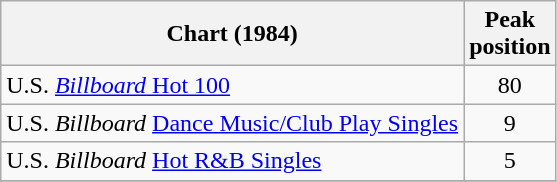<table class="wikitable sortable">
<tr>
<th>Chart (1984)</th>
<th>Peak<br>position</th>
</tr>
<tr>
<td>U.S. <a href='#'><em>Billboard</em> Hot 100</a></td>
<td align="center">80</td>
</tr>
<tr>
<td>U.S. <em>Billboard</em> <a href='#'>Dance Music/Club Play Singles</a></td>
<td align="center">9</td>
</tr>
<tr>
<td>U.S. <em>Billboard</em> <a href='#'>Hot R&B Singles</a></td>
<td align="center">5</td>
</tr>
<tr>
</tr>
</table>
